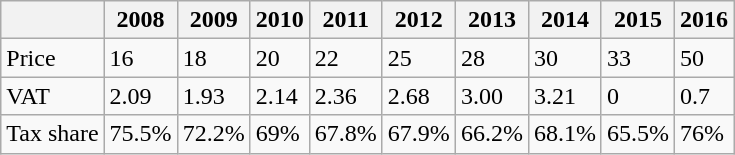<table class="wikitable">
<tr>
<th></th>
<th>2008</th>
<th>2009</th>
<th>2010</th>
<th>2011</th>
<th>2012</th>
<th>2013</th>
<th>2014</th>
<th>2015</th>
<th>2016</th>
</tr>
<tr>
<td>Price</td>
<td>16</td>
<td>18</td>
<td>20</td>
<td>22</td>
<td>25</td>
<td>28</td>
<td>30</td>
<td>33</td>
<td>50</td>
</tr>
<tr>
<td>VAT</td>
<td>2.09</td>
<td>1.93</td>
<td>2.14</td>
<td>2.36</td>
<td>2.68</td>
<td>3.00</td>
<td>3.21</td>
<td>0</td>
<td>0.7</td>
</tr>
<tr>
<td>Tax share</td>
<td>75.5%</td>
<td>72.2%</td>
<td>69%</td>
<td>67.8%</td>
<td>67.9%</td>
<td>66.2%</td>
<td>68.1%</td>
<td>65.5%</td>
<td>76%</td>
</tr>
</table>
